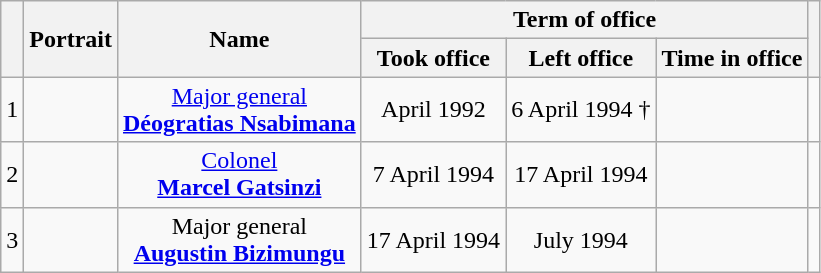<table class="wikitable" style="text-align:center">
<tr>
<th rowspan="2"></th>
<th rowspan="2">Portrait</th>
<th rowspan="2">Name<br></th>
<th colspan="3">Term of office</th>
<th rowspan="2"></th>
</tr>
<tr>
<th>Took office</th>
<th>Left office</th>
<th>Time in office</th>
</tr>
<tr>
<td>1</td>
<td></td>
<td><a href='#'>Major general</a><br><strong><a href='#'>Déogratias Nsabimana</a></strong><br></td>
<td>April 1992</td>
<td>6 April 1994 †</td>
<td></td>
<td></td>
</tr>
<tr>
<td>2</td>
<td></td>
<td><a href='#'>Colonel</a><br><strong><a href='#'>Marcel Gatsinzi</a></strong><br></td>
<td>7 April 1994</td>
<td>17 April 1994</td>
<td></td>
<td></td>
</tr>
<tr>
<td>3</td>
<td></td>
<td>Major general<br><strong><a href='#'>Augustin Bizimungu</a></strong><br></td>
<td>17 April 1994</td>
<td>July 1994</td>
<td></td>
<td></td>
</tr>
</table>
